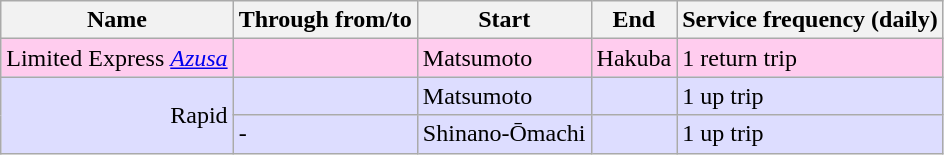<table class="wikitable">
<tr>
<th>Name</th>
<th>Through from/to</th>
<th>Start</th>
<th>End</th>
<th>Service frequency (daily)</th>
</tr>
<tr style="background:#fce;">
<td>Limited Express <em><a href='#'>Azusa</a></em></td>
<td></td>
<td>Matsumoto</td>
<td>Hakuba</td>
<td>1 return trip</td>
</tr>
<tr style="background:#ddf;">
<td rowspan="2" style="text-align:right;">Rapid</td>
<td></td>
<td>Matsumoto</td>
<td></td>
<td>1 up trip</td>
</tr>
<tr style="background:#ddf;">
<td>-</td>
<td>Shinano-Ōmachi</td>
<td></td>
<td>1 up trip</td>
</tr>
</table>
